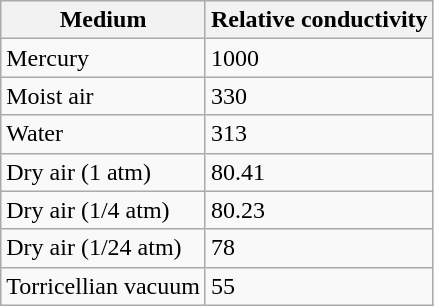<table class="wikitable floatright">
<tr>
<th>Medium</th>
<th>Relative conductivity</th>
</tr>
<tr>
<td>Mercury</td>
<td>1000</td>
</tr>
<tr>
<td>Moist air</td>
<td>330</td>
</tr>
<tr>
<td>Water</td>
<td>313</td>
</tr>
<tr>
<td>Dry air (1 atm)</td>
<td>80.41</td>
</tr>
<tr>
<td>Dry air (1/4 atm)</td>
<td>80.23</td>
</tr>
<tr>
<td>Dry air (1/24 atm)</td>
<td>78</td>
</tr>
<tr>
<td>Torricellian vacuum</td>
<td>55</td>
</tr>
</table>
